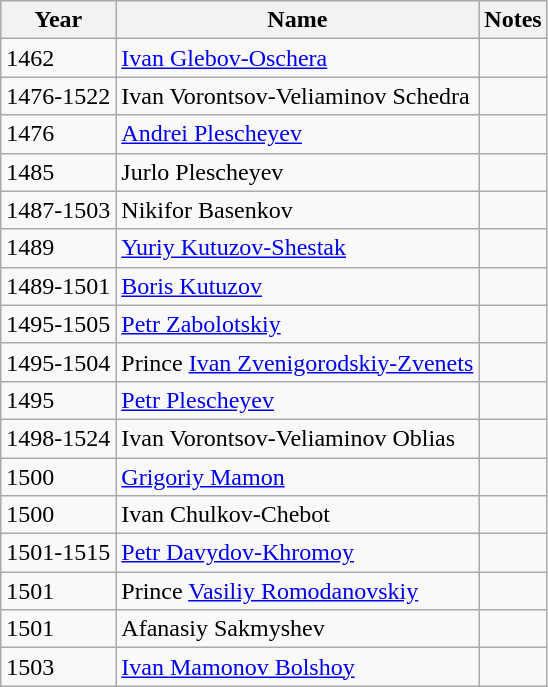<table class="wikitable">
<tr>
<th>Year</th>
<th>Name</th>
<th>Notes</th>
</tr>
<tr>
<td>1462</td>
<td><a href='#'>Ivan Glebov-Oschera</a></td>
<td></td>
</tr>
<tr>
<td>1476-1522</td>
<td>Ivan Vorontsov-Veliaminov Schedra</td>
<td></td>
</tr>
<tr>
<td>1476</td>
<td><a href='#'>Andrei Plescheyev</a></td>
<td></td>
</tr>
<tr>
<td>1485</td>
<td>Jurlo Plescheyev</td>
<td></td>
</tr>
<tr>
<td>1487-1503</td>
<td>Nikifor Basenkov</td>
<td></td>
</tr>
<tr>
<td>1489</td>
<td><a href='#'>Yuriy Kutuzov-Shestak</a></td>
<td></td>
</tr>
<tr>
<td>1489-1501</td>
<td><a href='#'>Boris Kutuzov</a></td>
<td></td>
</tr>
<tr>
<td>1495-1505</td>
<td><a href='#'>Petr Zabolotskiy</a></td>
<td></td>
</tr>
<tr>
<td>1495-1504</td>
<td>Prince <a href='#'>Ivan Zvenigorodskiy-Zvenets</a></td>
<td></td>
</tr>
<tr>
<td>1495</td>
<td><a href='#'>Petr Plescheyev</a></td>
<td></td>
</tr>
<tr>
<td>1498-1524</td>
<td>Ivan Vorontsov-Veliaminov Oblias</td>
<td></td>
</tr>
<tr>
<td>1500</td>
<td><a href='#'>Grigoriy Mamon</a></td>
<td></td>
</tr>
<tr>
<td>1500</td>
<td>Ivan Chulkov-Chebot</td>
<td></td>
</tr>
<tr>
<td>1501-1515</td>
<td><a href='#'>Petr Davydov-Khromoy</a></td>
<td></td>
</tr>
<tr>
<td>1501</td>
<td>Prince <a href='#'>Vasiliy Romodanovskiy</a></td>
<td></td>
</tr>
<tr>
<td>1501</td>
<td>Afanasiy Sakmyshev</td>
<td></td>
</tr>
<tr>
<td>1503</td>
<td><a href='#'>Ivan Mamonov Bolshoy</a></td>
<td></td>
</tr>
</table>
